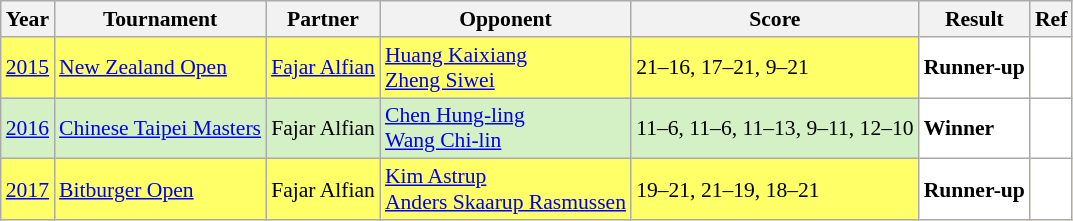<table class="sortable wikitable" style="font-size: 90%">
<tr>
<th>Year</th>
<th>Tournament</th>
<th>Partner</th>
<th>Opponent</th>
<th>Score</th>
<th>Result</th>
<th>Ref</th>
</tr>
<tr style="background:#FFFF67">
<td align="center"><a href='#'>2015</a></td>
<td align="left"><a href='#'>New Zealand Open</a></td>
<td align="left"> <a href='#'>Fajar Alfian</a></td>
<td align="left"> <a href='#'>Huang Kaixiang</a><br> <a href='#'>Zheng Siwei</a></td>
<td align="left">21–16, 17–21, 9–21</td>
<td style="text-align:left; background:white"> <strong>Runner-up</strong></td>
<td style="text-align:center; background:white"></td>
</tr>
<tr style="background:#D4F1C5">
<td align="center"><a href='#'>2016</a></td>
<td align="left"><a href='#'>Chinese Taipei Masters</a></td>
<td align="left"> Fajar Alfian</td>
<td align="left"> <a href='#'>Chen Hung-ling</a><br> <a href='#'>Wang Chi-lin</a></td>
<td align="left">11–6, 11–6, 11–13, 9–11, 12–10</td>
<td style="text-align:left; background:white"> <strong>Winner</strong></td>
<td style="text-align:center; background:white"></td>
</tr>
<tr style="background:#FFFF67">
<td align="center"><a href='#'>2017</a></td>
<td align="left"><a href='#'>Bitburger Open</a></td>
<td align="left"> Fajar Alfian</td>
<td align="left"> <a href='#'>Kim Astrup</a><br> <a href='#'>Anders Skaarup Rasmussen</a></td>
<td align="left">19–21, 21–19, 18–21</td>
<td style="text-align:left; background:white"> <strong>Runner-up</strong></td>
<td style="text-align:center; background:white"></td>
</tr>
</table>
